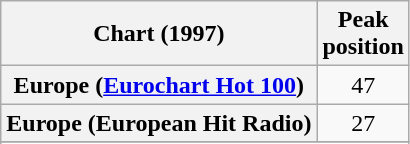<table class="wikitable sortable plainrowheaders" plainrowheaders" style="text-align:center">
<tr>
<th>Chart (1997)</th>
<th>Peak<br>position</th>
</tr>
<tr>
<th scope="row">Europe (<a href='#'>Eurochart Hot 100</a>)</th>
<td>47</td>
</tr>
<tr>
<th scope="row">Europe (European Hit Radio)</th>
<td>27</td>
</tr>
<tr>
</tr>
<tr>
</tr>
<tr>
</tr>
<tr>
</tr>
<tr>
</tr>
</table>
